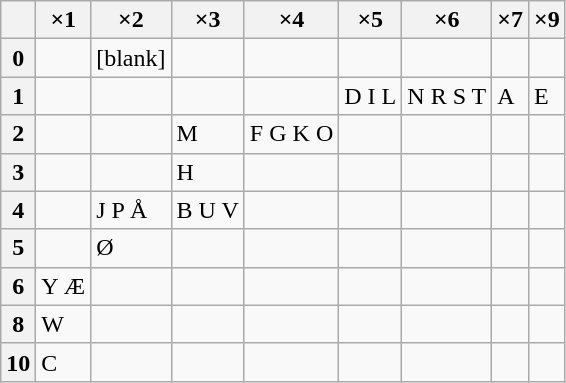<table class="wikitable floatright">
<tr>
<th></th>
<th>×1</th>
<th>×2</th>
<th>×3</th>
<th>×4</th>
<th>×5</th>
<th>×6</th>
<th>×7</th>
<th>×9</th>
</tr>
<tr>
<th>0</th>
<td></td>
<td>[blank]</td>
<td></td>
<td></td>
<td></td>
<td></td>
<td></td>
<td></td>
</tr>
<tr>
<th>1</th>
<td></td>
<td></td>
<td></td>
<td></td>
<td>D I L</td>
<td>N R S T</td>
<td>A</td>
<td>E</td>
</tr>
<tr>
<th>2</th>
<td></td>
<td></td>
<td>M</td>
<td>F G K O</td>
<td></td>
<td></td>
<td></td>
<td></td>
</tr>
<tr>
<th>3</th>
<td></td>
<td></td>
<td>H</td>
<td></td>
<td></td>
<td></td>
<td></td>
<td></td>
</tr>
<tr>
<th>4</th>
<td></td>
<td>J P Å</td>
<td>B U V</td>
<td></td>
<td></td>
<td></td>
<td></td>
<td></td>
</tr>
<tr>
<th>5</th>
<td></td>
<td>Ø</td>
<td></td>
<td></td>
<td></td>
<td></td>
<td></td>
<td></td>
</tr>
<tr>
<th>6</th>
<td>Y Æ</td>
<td></td>
<td></td>
<td></td>
<td></td>
<td></td>
<td></td>
<td></td>
</tr>
<tr>
<th>8</th>
<td>W</td>
<td></td>
<td></td>
<td></td>
<td></td>
<td></td>
<td></td>
<td></td>
</tr>
<tr>
<th>10</th>
<td>C</td>
<td></td>
<td></td>
<td></td>
<td></td>
<td></td>
<td></td>
<td></td>
</tr>
</table>
